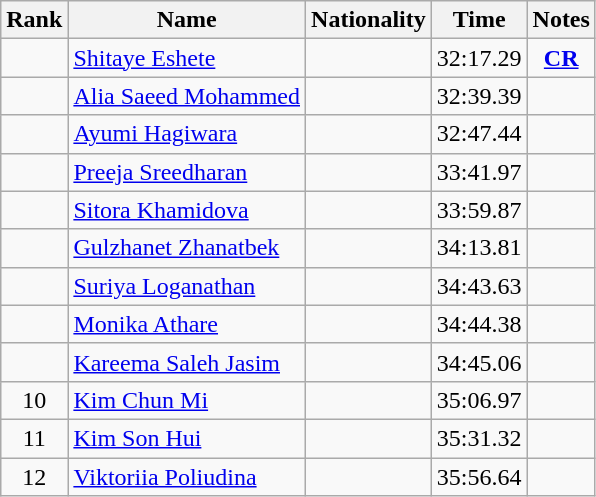<table class="wikitable sortable" style="text-align:center">
<tr>
<th>Rank</th>
<th>Name</th>
<th>Nationality</th>
<th>Time</th>
<th>Notes</th>
</tr>
<tr>
<td></td>
<td align=left><a href='#'>Shitaye Eshete</a></td>
<td align=left></td>
<td>32:17.29</td>
<td><strong><a href='#'>CR</a></strong></td>
</tr>
<tr>
<td></td>
<td align=left><a href='#'>Alia Saeed Mohammed</a></td>
<td align=left></td>
<td>32:39.39</td>
<td></td>
</tr>
<tr>
<td></td>
<td align=left><a href='#'>Ayumi Hagiwara</a></td>
<td align=left></td>
<td>32:47.44</td>
<td></td>
</tr>
<tr>
<td></td>
<td align=left><a href='#'>Preeja Sreedharan</a></td>
<td align=left></td>
<td>33:41.97</td>
<td></td>
</tr>
<tr>
<td></td>
<td align=left><a href='#'>Sitora Khamidova</a></td>
<td align=left></td>
<td>33:59.87</td>
<td></td>
</tr>
<tr>
<td></td>
<td align=left><a href='#'>Gulzhanet Zhanatbek</a></td>
<td align=left></td>
<td>34:13.81</td>
<td></td>
</tr>
<tr>
<td></td>
<td align=left><a href='#'>Suriya Loganathan</a></td>
<td align=left></td>
<td>34:43.63</td>
<td></td>
</tr>
<tr>
<td></td>
<td align=left><a href='#'>Monika Athare</a></td>
<td align=left></td>
<td>34:44.38</td>
<td></td>
</tr>
<tr>
<td></td>
<td align=left><a href='#'>Kareema Saleh Jasim</a></td>
<td align=left></td>
<td>34:45.06</td>
<td></td>
</tr>
<tr>
<td>10</td>
<td align=left><a href='#'>Kim Chun Mi</a></td>
<td align=left></td>
<td>35:06.97</td>
<td></td>
</tr>
<tr>
<td>11</td>
<td align=left><a href='#'>Kim Son Hui</a></td>
<td align=left></td>
<td>35:31.32</td>
<td></td>
</tr>
<tr>
<td>12</td>
<td align=left><a href='#'>Viktoriia Poliudina</a></td>
<td align=left></td>
<td>35:56.64</td>
<td></td>
</tr>
</table>
